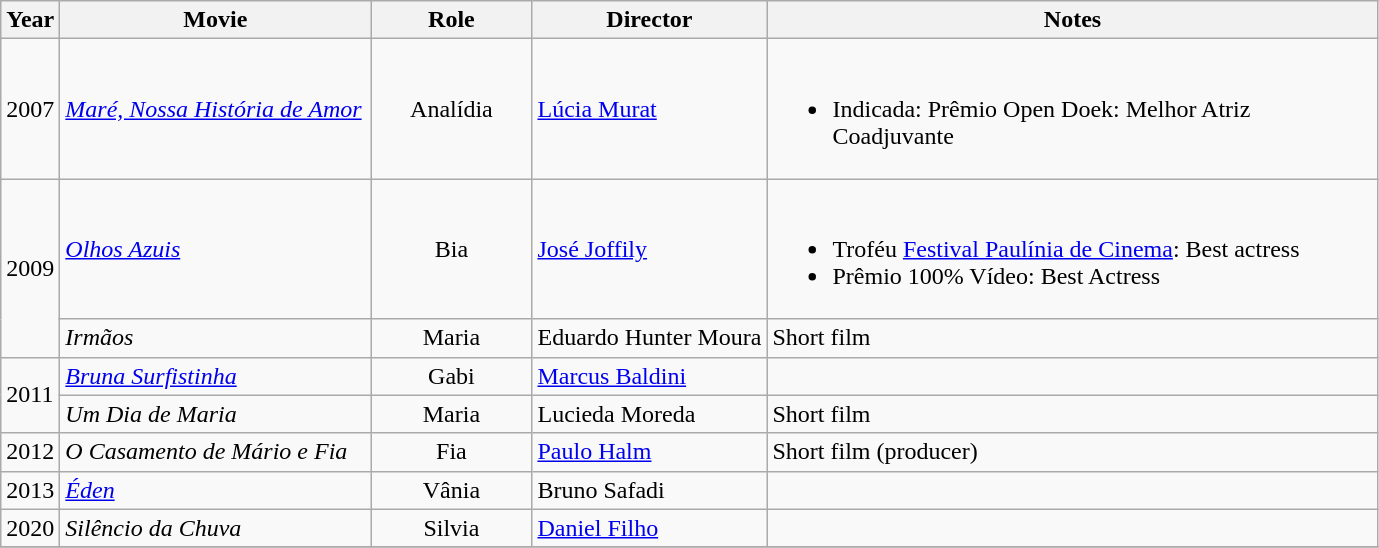<table class="wikitable">
<tr>
<th>Year</th>
<th width="200">Movie</th>
<th width="100">Role</th>
<th>Director</th>
<th width="400">Notes</th>
</tr>
<tr>
<td>2007</td>
<td><em><a href='#'>Maré, Nossa História de Amor</a></em></td>
<td align="center">Analídia</td>
<td><a href='#'>Lúcia Murat</a></td>
<td><br><ul><li>Indicada: Prêmio Open Doek: Melhor Atriz Coadjuvante</li></ul></td>
</tr>
<tr>
<td rowspan="2">2009</td>
<td><em><a href='#'>Olhos Azuis</a></em></td>
<td align="center">Bia</td>
<td><a href='#'>José Joffily</a></td>
<td><br><ul><li>Troféu <a href='#'>Festival Paulínia de Cinema</a>: Best actress</li><li>Prêmio 100% Vídeo: Best Actress</li></ul></td>
</tr>
<tr>
<td><em>Irmãos</em></td>
<td align="center">Maria</td>
<td>Eduardo Hunter Moura</td>
<td>Short film</td>
</tr>
<tr>
<td rowspan="2">2011</td>
<td><em><a href='#'>Bruna Surfistinha</a></em></td>
<td align="center">Gabi</td>
<td><a href='#'>Marcus Baldini</a></td>
</tr>
<tr>
<td><em>Um Dia de Maria</em></td>
<td align="center">Maria</td>
<td>Lucieda Moreda</td>
<td>Short film</td>
</tr>
<tr>
<td>2012</td>
<td><em>O Casamento de Mário e Fia</em></td>
<td align="center">Fia</td>
<td><a href='#'>Paulo Halm</a></td>
<td>Short film (producer)</td>
</tr>
<tr>
<td>2013</td>
<td><em><a href='#'>Éden</a></em></td>
<td align="center">Vânia</td>
<td>Bruno Safadi</td>
<td></td>
</tr>
<tr>
<td>2020</td>
<td><em>Silêncio da Chuva</em></td>
<td align="center">Silvia</td>
<td><a href='#'>Daniel Filho</a></td>
<td></td>
</tr>
<tr>
</tr>
</table>
